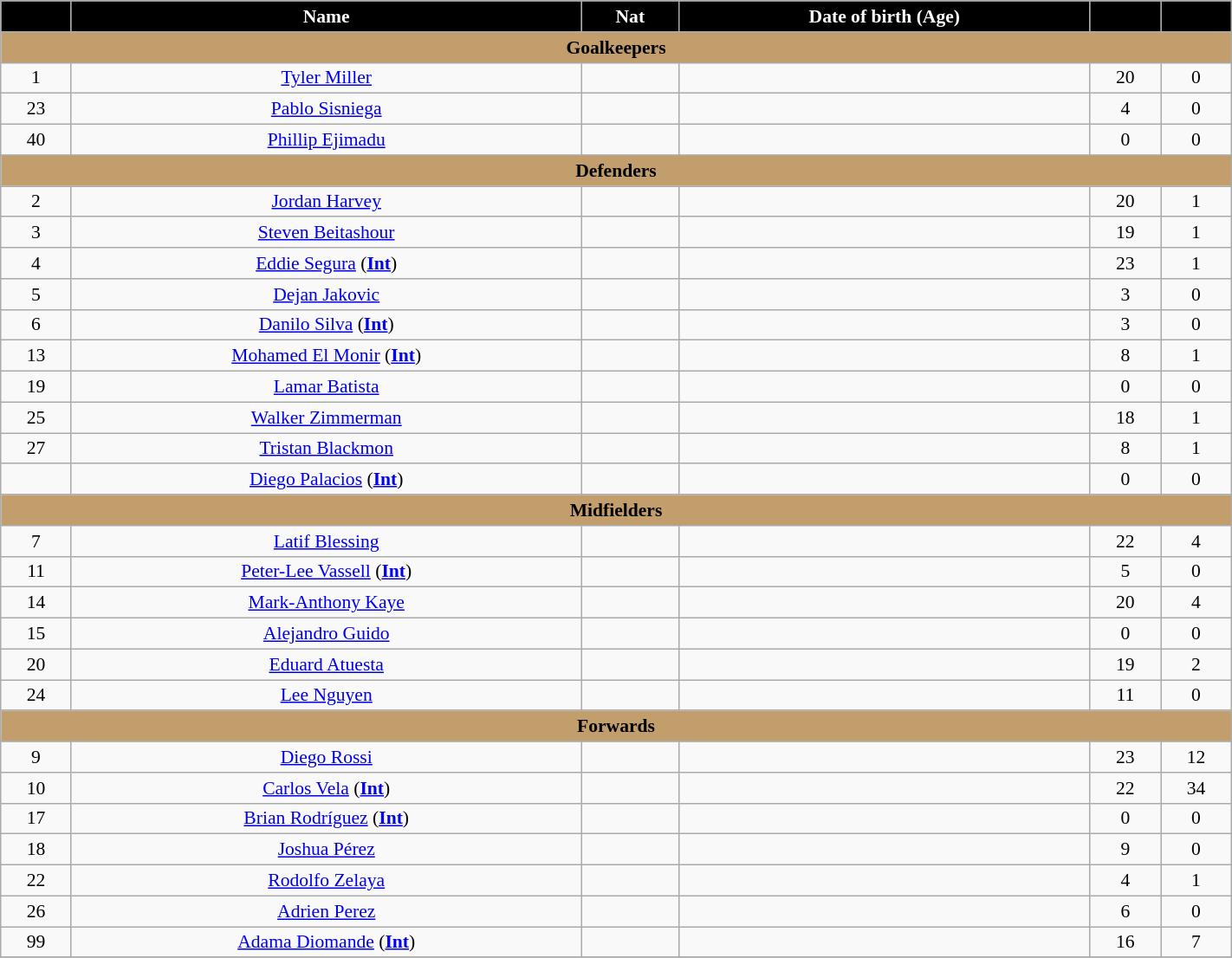<table class="wikitable" style="text-align:center; font-size:90%; width:75%;">
<tr>
<th style="background:#000000; color:#FFFFFF; text-align:center;"></th>
<th style="background:#000000; color:#FFFFFF; text-align:center;">Name</th>
<th style="background:#000000; color:#FFFFFF; text-align:center;">Nat</th>
<th style="background:#000000; color:#FFFFFF; text-align:center;">Date of birth (Age)</th>
<th style="background:#000000; color:#FFFFFF; text-align:center;"></th>
<th style="background:#000000; color:#FFFFFF; text-align:center;"></th>
</tr>
<tr>
<th colspan="9" style="background:#C39E6D; color:black; text-align:center;">Goalkeepers</th>
</tr>
<tr>
<td>1</td>
<td><a href='#'>Tyler Miller</a></td>
<td></td>
<td></td>
<td>20</td>
<td>0</td>
</tr>
<tr>
<td>23</td>
<td><a href='#'>Pablo Sisniega</a></td>
<td></td>
<td></td>
<td>4</td>
<td>0</td>
</tr>
<tr>
<td>40</td>
<td><a href='#'>Phillip Ejimadu</a></td>
<td></td>
<td></td>
<td>0</td>
<td>0</td>
</tr>
<tr>
<th colspan="9" style="background:#C39E6D; color:black; text-align:center;">Defenders</th>
</tr>
<tr>
<td>2</td>
<td><a href='#'>Jordan Harvey</a></td>
<td></td>
<td></td>
<td>20</td>
<td>1</td>
</tr>
<tr>
<td>3</td>
<td><a href='#'>Steven Beitashour</a></td>
<td></td>
<td></td>
<td>19</td>
<td>1</td>
</tr>
<tr>
<td>4</td>
<td><a href='#'>Eddie Segura</a> (<a href='#'><strong>Int</strong></a>)</td>
<td></td>
<td></td>
<td>23</td>
<td>1</td>
</tr>
<tr>
<td>5</td>
<td><a href='#'>Dejan Jakovic</a></td>
<td></td>
<td></td>
<td>3</td>
<td>0</td>
</tr>
<tr>
<td>6</td>
<td><a href='#'>Danilo Silva</a> (<a href='#'><strong>Int</strong></a>)</td>
<td></td>
<td></td>
<td>3</td>
<td>0</td>
</tr>
<tr>
<td>13</td>
<td><a href='#'>Mohamed El Monir</a> (<a href='#'><strong>Int</strong></a>)</td>
<td></td>
<td></td>
<td>8</td>
<td>1</td>
</tr>
<tr>
<td>19</td>
<td><a href='#'>Lamar Batista</a></td>
<td></td>
<td></td>
<td>0</td>
<td>0</td>
</tr>
<tr>
<td>25</td>
<td><a href='#'>Walker Zimmerman</a></td>
<td></td>
<td></td>
<td>18</td>
<td>1</td>
</tr>
<tr>
<td>27</td>
<td><a href='#'>Tristan Blackmon</a></td>
<td></td>
<td></td>
<td>8</td>
<td>1</td>
</tr>
<tr>
<td></td>
<td><a href='#'>Diego Palacios</a> (<a href='#'><strong>Int</strong></a>)</td>
<td></td>
<td></td>
<td>0</td>
<td>0</td>
</tr>
<tr>
<th colspan="9" style="background:#C39E6D; color:black; text-align:center;">Midfielders</th>
</tr>
<tr>
<td>7</td>
<td><a href='#'>Latif Blessing</a></td>
<td></td>
<td></td>
<td>22</td>
<td>4</td>
</tr>
<tr>
<td>11</td>
<td><a href='#'>Peter-Lee Vassell</a> (<a href='#'><strong>Int</strong></a>)</td>
<td></td>
<td></td>
<td>5</td>
<td>0</td>
</tr>
<tr>
<td>14</td>
<td><a href='#'>Mark-Anthony Kaye</a></td>
<td></td>
<td></td>
<td>20</td>
<td>4</td>
</tr>
<tr>
<td>15</td>
<td><a href='#'>Alejandro Guido</a></td>
<td></td>
<td></td>
<td>0</td>
<td>0</td>
</tr>
<tr>
<td>20</td>
<td><a href='#'>Eduard Atuesta</a></td>
<td></td>
<td></td>
<td>19</td>
<td>2</td>
</tr>
<tr>
<td>24</td>
<td><a href='#'>Lee Nguyen</a></td>
<td></td>
<td></td>
<td>11</td>
<td>0</td>
</tr>
<tr>
<th colspan="9" style="background:#C39E6D; color:black; text-align:center;">Forwards</th>
</tr>
<tr>
<td>9</td>
<td><a href='#'>Diego Rossi</a></td>
<td></td>
<td></td>
<td>23</td>
<td>12</td>
</tr>
<tr>
<td>10</td>
<td><a href='#'>Carlos Vela</a> (<a href='#'><strong>Int</strong></a>)</td>
<td></td>
<td></td>
<td>22</td>
<td>34</td>
</tr>
<tr>
<td>17</td>
<td><a href='#'>Brian Rodríguez</a>  (<a href='#'><strong>Int</strong></a>)</td>
<td></td>
<td></td>
<td>0</td>
<td>0</td>
</tr>
<tr>
<td>18</td>
<td><a href='#'>Joshua Pérez</a></td>
<td></td>
<td></td>
<td>9</td>
<td>0</td>
</tr>
<tr>
<td>22</td>
<td><a href='#'>Rodolfo Zelaya</a></td>
<td></td>
<td></td>
<td>4</td>
<td>1</td>
</tr>
<tr>
<td>26</td>
<td><a href='#'>Adrien Perez</a></td>
<td></td>
<td></td>
<td>6</td>
<td>0</td>
</tr>
<tr>
<td>99</td>
<td><a href='#'>Adama Diomande</a> (<a href='#'><strong>Int</strong></a>)</td>
<td></td>
<td></td>
<td>16</td>
<td>7</td>
</tr>
<tr>
</tr>
</table>
